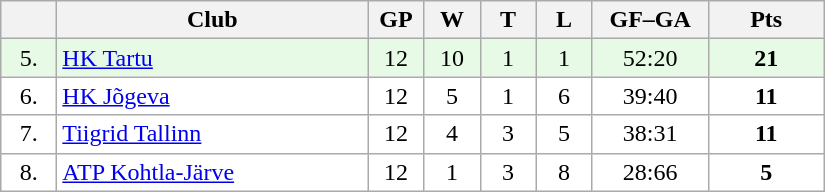<table class="wikitable">
<tr>
<th width="30"></th>
<th width="200">Club</th>
<th width="30">GP</th>
<th width="30">W</th>
<th width="30">T</th>
<th width="30">L</th>
<th width="70">GF–GA</th>
<th width="70">Pts</th>
</tr>
<tr bgcolor="#e6fae6" align="center">
<td>5.</td>
<td align="left"><a href='#'>HK Tartu</a></td>
<td>12</td>
<td>10</td>
<td>1</td>
<td>1</td>
<td>52:20</td>
<td><strong>21</strong></td>
</tr>
<tr bgcolor="#FFFFFF" align="center">
<td>6.</td>
<td align="left"><a href='#'>HK Jõgeva</a></td>
<td>12</td>
<td>5</td>
<td>1</td>
<td>6</td>
<td>39:40</td>
<td><strong>11</strong></td>
</tr>
<tr bgcolor="#FFFFFF" align="center">
<td>7.</td>
<td align="left"><a href='#'>Tiigrid Tallinn</a></td>
<td>12</td>
<td>4</td>
<td>3</td>
<td>5</td>
<td>38:31</td>
<td><strong>11</strong></td>
</tr>
<tr bgcolor="#FFFFFF" align="center">
<td>8.</td>
<td align="left"><a href='#'>ATP Kohtla-Järve</a></td>
<td>12</td>
<td>1</td>
<td>3</td>
<td>8</td>
<td>28:66</td>
<td><strong>5</strong></td>
</tr>
</table>
